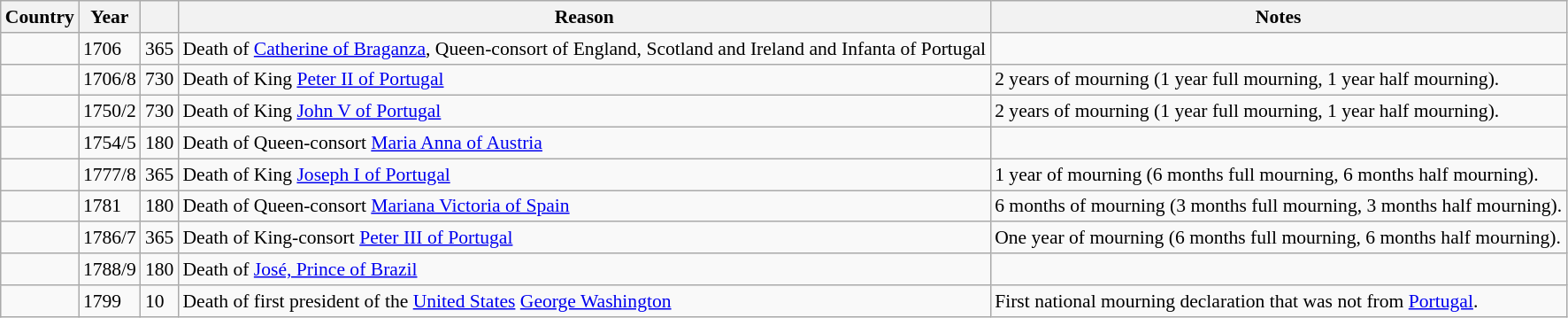<table class="wikitable sortable" style="font-size:90%;">
<tr>
<th>Country</th>
<th>Year</th>
<th></th>
<th>Reason</th>
<th>Notes</th>
</tr>
<tr>
<td></td>
<td>1706</td>
<td>365</td>
<td>Death of <a href='#'>Catherine of Braganza</a>, Queen-consort of England, Scotland and Ireland and Infanta of Portugal</td>
<td></td>
</tr>
<tr>
<td></td>
<td>1706/8</td>
<td>730</td>
<td>Death of King <a href='#'>Peter II of Portugal</a></td>
<td>2 years of mourning (1 year full mourning, 1 year half mourning).</td>
</tr>
<tr>
<td></td>
<td>1750/2</td>
<td>730</td>
<td>Death of King <a href='#'>John V of Portugal</a></td>
<td>2 years of mourning (1 year full mourning, 1 year half mourning).</td>
</tr>
<tr>
<td></td>
<td>1754/5</td>
<td>180</td>
<td>Death of Queen-consort <a href='#'>Maria Anna of Austria</a></td>
<td></td>
</tr>
<tr>
<td></td>
<td>1777/8</td>
<td>365</td>
<td>Death of King <a href='#'>Joseph I of Portugal</a></td>
<td>1 year of mourning (6 months full mourning, 6 months half mourning).</td>
</tr>
<tr>
<td></td>
<td>1781</td>
<td>180</td>
<td>Death of Queen-consort <a href='#'>Mariana Victoria of Spain</a></td>
<td>6 months of mourning (3 months full mourning, 3 months half mourning).</td>
</tr>
<tr>
<td></td>
<td>1786/7</td>
<td>365</td>
<td>Death of King-consort <a href='#'>Peter III of Portugal</a></td>
<td>One year of mourning (6 months full mourning, 6 months half mourning).</td>
</tr>
<tr>
<td></td>
<td>1788/9</td>
<td>180</td>
<td>Death of <a href='#'>José, Prince of Brazil</a></td>
<td></td>
</tr>
<tr>
<td></td>
<td>1799</td>
<td>10</td>
<td>Death of first president of the <a href='#'>United States</a> <a href='#'>George Washington</a></td>
<td>First national mourning declaration that was not from <a href='#'>Portugal</a>. </td>
</tr>
</table>
